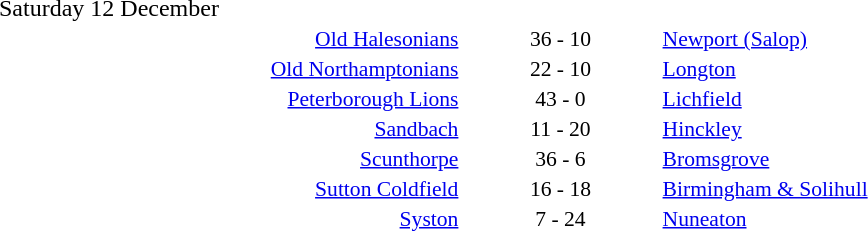<table style="width:70%;" cellspacing="1">
<tr>
<th width=35%></th>
<th width=15%></th>
<th></th>
</tr>
<tr>
<td>Saturday 12 December</td>
</tr>
<tr style=font-size:90%>
<td align=right><a href='#'>Old Halesonians</a></td>
<td align=center>36 - 10</td>
<td><a href='#'>Newport (Salop)</a></td>
</tr>
<tr style=font-size:90%>
<td align=right><a href='#'>Old Northamptonians</a></td>
<td align=center>22 - 10</td>
<td><a href='#'>Longton</a></td>
</tr>
<tr style=font-size:90%>
<td align=right><a href='#'>Peterborough Lions</a></td>
<td align=center>43 - 0</td>
<td><a href='#'>Lichfield</a></td>
</tr>
<tr style=font-size:90%>
<td align=right><a href='#'>Sandbach</a></td>
<td align=center>11 - 20</td>
<td><a href='#'>Hinckley</a></td>
</tr>
<tr style=font-size:90%>
<td align=right><a href='#'>Scunthorpe</a></td>
<td align=center>36 - 6</td>
<td><a href='#'>Bromsgrove</a></td>
</tr>
<tr style=font-size:90%>
<td align=right><a href='#'>Sutton Coldfield</a></td>
<td align=center>16 - 18</td>
<td><a href='#'>Birmingham & Solihull</a></td>
</tr>
<tr style=font-size:90%>
<td align=right><a href='#'>Syston</a></td>
<td align=center>7 - 24</td>
<td><a href='#'>Nuneaton</a></td>
</tr>
</table>
